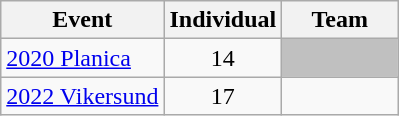<table class="wikitable" style="text-align: center;">
<tr ">
<th>Event</th>
<th style="width:70px;">Individual</th>
<th style="width:70px;">Team</th>
</tr>
<tr>
<td align=left> <a href='#'>2020 Planica</a></td>
<td>14</td>
<td align=center bgcolor=silver></td>
</tr>
<tr>
<td align=left> <a href='#'>2022 Vikersund</a></td>
<td>17</td>
<td></td>
</tr>
</table>
